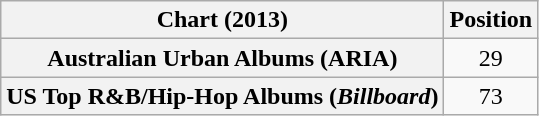<table class="wikitable sortable plainrowheaders" style="text-align:center;">
<tr>
<th scope="col">Chart (2013)</th>
<th scope="col">Position</th>
</tr>
<tr>
<th scope="row">Australian Urban Albums (ARIA)</th>
<td>29</td>
</tr>
<tr>
<th scope="row">US Top R&B/Hip-Hop Albums (<em>Billboard</em>)</th>
<td>73</td>
</tr>
</table>
